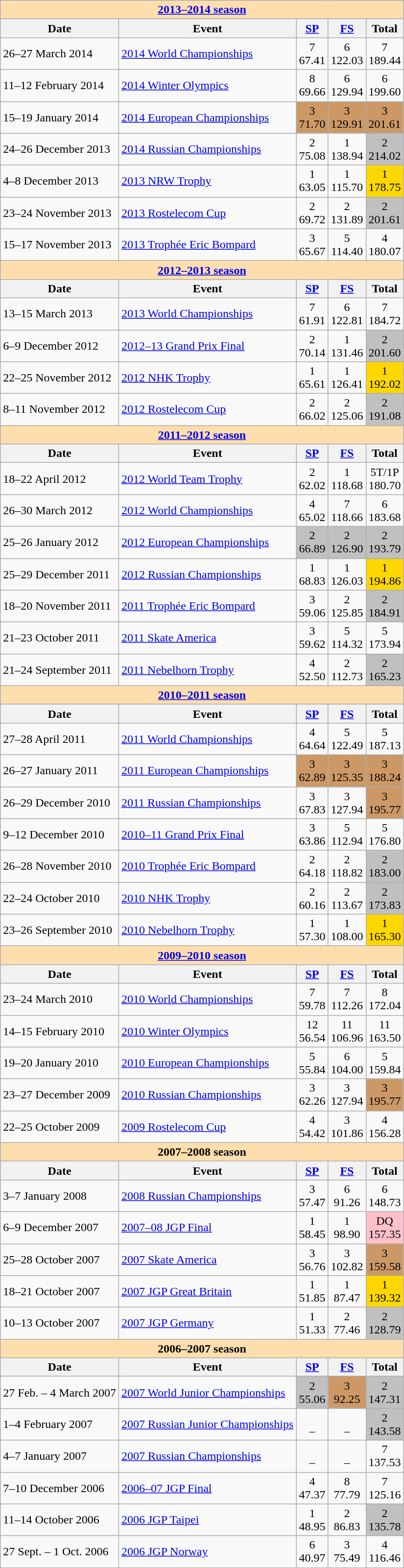<table class="wikitable">
<tr>
<td style="background-color: #ffdead;" colspan=5 align=center><strong><a href='#'>2013–2014 season</a></strong></td>
</tr>
<tr>
<th>Date</th>
<th>Event</th>
<th><a href='#'>SP</a></th>
<th><a href='#'>FS</a></th>
<th>Total</th>
</tr>
<tr>
<td>26–27 March 2014</td>
<td><a href='#'>2014 World Championships</a></td>
<td align=center>7 <br> 67.41</td>
<td align=center>6 <br> 122.03</td>
<td align=center>7 <br> 189.44</td>
</tr>
<tr>
<td>11–12 February 2014</td>
<td><a href='#'>2014 Winter Olympics</a></td>
<td align=center>8 <br> 69.66</td>
<td align=center>6 <br> 129.94</td>
<td align=center>6 <br> 199.60</td>
</tr>
<tr>
<td>15–19 January 2014</td>
<td><a href='#'>2014 European Championships</a></td>
<td align=center bgcolor=cc9966>3 <br> 71.70</td>
<td align=center bgcolor=cc9966>3 <br> 129.91</td>
<td align=center bgcolor=cc9966>3 <br> 201.61</td>
</tr>
<tr>
<td>24–26 December 2013</td>
<td><a href='#'>2014 Russian Championships</a></td>
<td align=center>2 <br> 75.08</td>
<td align=center>1 <br> 138.94</td>
<td align=center bgcolor=silver>2 <br> 214.02</td>
</tr>
<tr>
<td>4–8 December 2013</td>
<td><a href='#'>2013 NRW Trophy</a></td>
<td align=center>1 <br> 63.05</td>
<td align=center>1 <br> 115.70</td>
<td align=center bgcolor=gold>1 <br> 178.75</td>
</tr>
<tr>
<td>23–24 November 2013</td>
<td><a href='#'>2013 Rostelecom Cup</a></td>
<td align=center>2 <br> 69.72</td>
<td align=center>2 <br> 131.89</td>
<td align=center bgcolor=silver>2 <br> 201.61</td>
</tr>
<tr>
<td>15–17 November 2013</td>
<td><a href='#'>2013 Trophée Eric Bompard</a></td>
<td align=center>3 <br> 65.67</td>
<td align=center>5 <br> 114.40</td>
<td align=center>4 <br> 180.07</td>
</tr>
<tr>
<td style="background-color: #ffdead;" colspan=5 align=center><strong><a href='#'>2012–2013 season</a></strong></td>
</tr>
<tr>
<th>Date</th>
<th>Event</th>
<th><a href='#'>SP</a></th>
<th><a href='#'>FS</a></th>
<th>Total</th>
</tr>
<tr>
<td>13–15 March 2013</td>
<td><a href='#'>2013 World Championships</a></td>
<td align=center>7 <br> 61.91</td>
<td align=center>6 <br> 122.81</td>
<td align=center>7 <br> 184.72</td>
</tr>
<tr>
<td>6–9 December 2012</td>
<td><a href='#'>2012–13 Grand Prix Final</a></td>
<td align=center>2 <br> 70.14</td>
<td align=center>1 <br> 131.46</td>
<td align=center bgcolor=silver>2 <br> 201.60</td>
</tr>
<tr>
<td>22–25 November 2012</td>
<td><a href='#'>2012 NHK Trophy</a></td>
<td align=center>1 <br> 65.61</td>
<td align=center>1 <br> 126.41</td>
<td align=center bgcolor=gold>1 <br> 192.02</td>
</tr>
<tr>
<td>8–11 November 2012</td>
<td><a href='#'>2012 Rostelecom Cup</a></td>
<td align=center>2 <br> 66.02</td>
<td align=center>2 <br> 125.06</td>
<td align=center bgcolor=silver>2 <br> 191.08</td>
</tr>
<tr>
<td style="background-color: #ffdead;" colspan=5 align=center><strong><a href='#'>2011–2012 season</a></strong></td>
</tr>
<tr>
<th>Date</th>
<th>Event</th>
<th><a href='#'>SP</a></th>
<th><a href='#'>FS</a></th>
<th>Total</th>
</tr>
<tr>
<td>18–22 April 2012</td>
<td><a href='#'>2012 World Team Trophy</a></td>
<td align=center>2 <br> 62.02</td>
<td align=center>1 <br> 118.68</td>
<td align=center>5T/1P <br> 180.70</td>
</tr>
<tr>
<td>26–30 March 2012</td>
<td><a href='#'>2012 World Championships</a></td>
<td align=center>4 <br> 65.02</td>
<td align=center>7 <br> 118.66</td>
<td align=center>6 <br> 183.68</td>
</tr>
<tr>
<td>25–26 January 2012</td>
<td><a href='#'>2012 European Championships</a></td>
<td align=center bgcolor=silver>2 <br> 66.89</td>
<td align=center bgcolor=silver>2 <br> 126.90</td>
<td align=center bgcolor=silver>2 <br> 193.79</td>
</tr>
<tr>
<td>25–29 December 2011</td>
<td><a href='#'>2012 Russian Championships</a></td>
<td align=center>1 <br> 68.83</td>
<td align=center>1 <br> 126.03</td>
<td align=center bgcolor=gold>1 <br> 194.86</td>
</tr>
<tr>
<td>18–20 November 2011</td>
<td><a href='#'>2011 Trophée Eric Bompard</a></td>
<td align=center>3 <br> 59.06</td>
<td align=center>2 <br> 125.85</td>
<td align=center bgcolor=silver>2 <br> 184.91</td>
</tr>
<tr>
<td>21–23 October 2011</td>
<td><a href='#'>2011 Skate America</a></td>
<td align=center>3 <br> 59.62</td>
<td align=center>5 <br> 114.32</td>
<td align=center>5 <br> 173.94</td>
</tr>
<tr>
<td>21–24 September 2011</td>
<td><a href='#'>2011 Nebelhorn Trophy</a></td>
<td align=center>4 <br> 52.50</td>
<td align=center>2 <br> 112.73</td>
<td align=center bgcolor=silver>2 <br> 165.23</td>
</tr>
<tr>
<td style="background-color: #ffdead;" colspan=5 align=center><strong><a href='#'>2010–2011 season</a></strong></td>
</tr>
<tr>
<th>Date</th>
<th>Event</th>
<th><a href='#'>SP</a></th>
<th><a href='#'>FS</a></th>
<th>Total</th>
</tr>
<tr>
<td>27–28 April 2011</td>
<td><a href='#'>2011 World Championships</a></td>
<td align=center>4 <br> 64.64</td>
<td align=center>5 <br> 122.49</td>
<td align=center>5 <br> 187.13</td>
</tr>
<tr>
<td>26–27 January 2011</td>
<td><a href='#'>2011 European Championships</a></td>
<td align=center bgcolor=cc9966>3 <br> 62.89</td>
<td align=center bgcolor=cc9966>3 <br> 125.35</td>
<td align=center bgcolor=cc9966>3 <br> 188.24</td>
</tr>
<tr>
<td>26–29 December 2010</td>
<td><a href='#'>2011 Russian Championships</a></td>
<td align=center>3 <br> 67.83</td>
<td align=center>3 <br> 127.94</td>
<td align=center bgcolor=cc9966>3 <br> 195.77</td>
</tr>
<tr>
<td>9–12 December 2010</td>
<td><a href='#'>2010–11 Grand Prix Final</a></td>
<td align=center>3 <br> 63.86</td>
<td align=center>5 <br> 112.94</td>
<td align=center>5 <br> 176.80</td>
</tr>
<tr>
<td>26–28 November 2010</td>
<td><a href='#'>2010 Trophée Eric Bompard</a></td>
<td align=center>2 <br> 64.18</td>
<td align=center>2 <br> 118.82</td>
<td align=center bgcolor=silver>2 <br> 183.00</td>
</tr>
<tr>
<td>22–24 October 2010</td>
<td><a href='#'>2010 NHK Trophy</a></td>
<td align=center>2 <br> 60.16</td>
<td align=center>2 <br> 113.67</td>
<td align=center bgcolor=silver>2 <br> 173.83</td>
</tr>
<tr>
<td>23–26 September 2010</td>
<td><a href='#'>2010 Nebelhorn Trophy</a></td>
<td align=center>1 <br> 57.30</td>
<td align=center>1 <br> 108.00</td>
<td align=center bgcolor=gold>1 <br> 165.30</td>
</tr>
<tr>
<td style="background-color: #ffdead;" colspan=5 align=center><strong><a href='#'>2009–2010 season</a></strong></td>
</tr>
<tr>
<th>Date</th>
<th>Event</th>
<th><a href='#'>SP</a></th>
<th><a href='#'>FS</a></th>
<th>Total</th>
</tr>
<tr>
<td>23–24 March 2010</td>
<td><a href='#'>2010 World Championships</a></td>
<td align=center>7 <br> 59.78</td>
<td align=center>7 <br> 112.26</td>
<td align=center>8 <br> 172.04</td>
</tr>
<tr>
<td>14–15 February 2010</td>
<td><a href='#'>2010 Winter Olympics</a></td>
<td align=center>12 <br> 56.54</td>
<td align=center>11 <br> 106.96</td>
<td align=center>11 <br> 163.50</td>
</tr>
<tr>
<td>19–20 January 2010</td>
<td><a href='#'>2010 European Championships</a></td>
<td align=center>5 <br> 55.84</td>
<td align=center>6 <br> 104.00</td>
<td align=center>5 <br> 159.84</td>
</tr>
<tr>
<td>23–27 December 2009</td>
<td><a href='#'>2010 Russian Championships</a></td>
<td align=center>3 <br> 62.26</td>
<td align=center>3 <br> 127.94</td>
<td align=center bgcolor=cc9966>3 <br> 195.77</td>
</tr>
<tr>
<td>22–25 October 2009</td>
<td><a href='#'>2009 Rostelecom Cup</a></td>
<td align=center>4 <br> 54.42</td>
<td align=center>3 <br> 101.86</td>
<td align=center>4 <br> 156.28</td>
</tr>
<tr>
<td style="background-color: #ffdead;" colspan=5 align=center><strong>2007–2008 season</strong></td>
</tr>
<tr>
<th>Date</th>
<th>Event</th>
<th><a href='#'>SP</a></th>
<th><a href='#'>FS</a></th>
<th>Total</th>
</tr>
<tr>
<td>3–7 January 2008</td>
<td><a href='#'>2008 Russian Championships</a></td>
<td align=center>3 <br> 57.47</td>
<td align=center>6 <br> 91.26</td>
<td align=center>6 <br> 148.73</td>
</tr>
<tr>
<td>6–9 December 2007</td>
<td><a href='#'>2007–08 JGP Final</a></td>
<td align=center>1 <br> 58.45</td>
<td align=center>1 <br> 98.90</td>
<td align=center bgcolor=pink>DQ<br> 157.35</td>
</tr>
<tr>
<td>25–28 October 2007</td>
<td><a href='#'>2007 Skate America</a></td>
<td align=center>3 <br> 56.76</td>
<td align=center>3 <br> 102.82</td>
<td align=center bgcolor=cc9966>3 <br> 159.58</td>
</tr>
<tr>
<td>18–21 October 2007</td>
<td><a href='#'>2007 JGP Great Britain</a></td>
<td align=center>1 <br> 51.85</td>
<td align=center>1 <br> 87.47</td>
<td align=center bgcolor=gold>1 <br> 139.32</td>
</tr>
<tr>
<td>10–13 October 2007</td>
<td><a href='#'>2007 JGP Germany</a></td>
<td align=center>1 <br> 51.33</td>
<td align=center>2 <br> 77.46</td>
<td align=center bgcolor=silver>2 <br> 128.79</td>
</tr>
<tr>
<td style="background-color: #ffdead;" colspan=5 align=center><strong>2006–2007 season</strong></td>
</tr>
<tr>
<th>Date</th>
<th>Event</th>
<th><a href='#'>SP</a></th>
<th><a href='#'>FS</a></th>
<th>Total</th>
</tr>
<tr>
<td>27 Feb. – 4 March 2007</td>
<td><a href='#'>2007 World Junior Championships</a></td>
<td align=center bgcolor=silver>2 <br>55.06</td>
<td align=center bgcolor=cc9966>3 <br> 92.25</td>
<td align=center bgcolor=silver>2 <br> 147.31</td>
</tr>
<tr>
<td>1–4 February 2007</td>
<td><a href='#'>2007 Russian Junior Championships</a></td>
<td align=center><br> –</td>
<td align=center><br> –</td>
<td align=center bgcolor=silver>2 <br> 143.58</td>
</tr>
<tr>
<td>4–7 January 2007</td>
<td><a href='#'>2007 Russian Championships</a></td>
<td align=center><br> –</td>
<td align=center><br> –</td>
<td align=center>7 <br> 137.53</td>
</tr>
<tr>
<td>7–10 December 2006</td>
<td><a href='#'>2006–07 JGP Final</a></td>
<td align=center>4 <br> 47.37</td>
<td align=center>8 <br> 77.79</td>
<td align=center>7 <br> 125.16</td>
</tr>
<tr>
<td>11–14 October 2006</td>
<td><a href='#'>2006 JGP Taipei</a></td>
<td align=center>1 <br> 48.95</td>
<td align=center>2 <br> 86.83</td>
<td align=center bgcolor=silver>2 <br> 135.78</td>
</tr>
<tr>
<td>27 Sept. – 1 Oct. 2006</td>
<td><a href='#'>2006 JGP Norway</a></td>
<td align=center>6 <br> 40.97</td>
<td align=center>3 <br> 75.49</td>
<td align=center>4 <br> 116.46</td>
</tr>
</table>
